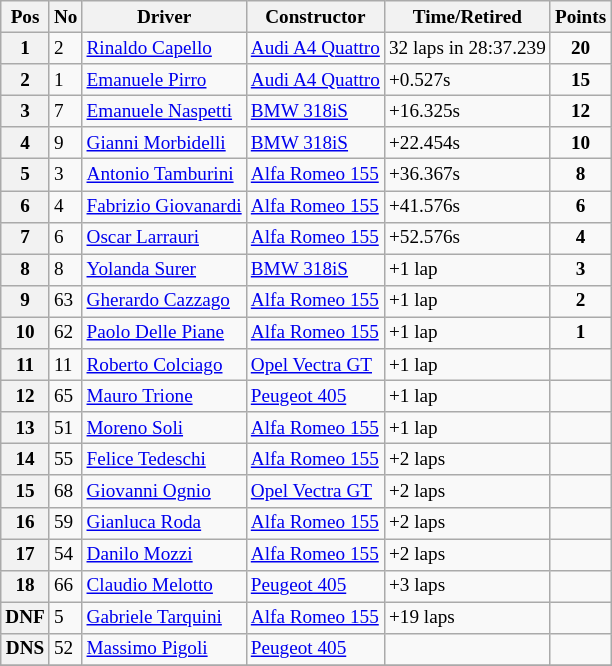<table class="wikitable" style="font-size: 80%;">
<tr>
<th>Pos</th>
<th>No</th>
<th>Driver</th>
<th>Constructor</th>
<th>Time/Retired</th>
<th>Points</th>
</tr>
<tr>
<th>1</th>
<td>2</td>
<td> <a href='#'>Rinaldo Capello</a></td>
<td><a href='#'>Audi A4 Quattro</a></td>
<td>32 laps in 28:37.239</td>
<td align=center><strong>20</strong></td>
</tr>
<tr>
<th>2</th>
<td>1</td>
<td> <a href='#'>Emanuele Pirro</a></td>
<td><a href='#'>Audi A4 Quattro</a></td>
<td>+0.527s</td>
<td align=center><strong>15</strong></td>
</tr>
<tr>
<th>3</th>
<td>7</td>
<td> <a href='#'>Emanuele Naspetti</a></td>
<td><a href='#'>BMW 318iS</a></td>
<td>+16.325s</td>
<td align=center><strong>12</strong></td>
</tr>
<tr>
<th>4</th>
<td>9</td>
<td> <a href='#'>Gianni Morbidelli</a></td>
<td><a href='#'>BMW 318iS</a></td>
<td>+22.454s</td>
<td align=center><strong>10</strong></td>
</tr>
<tr>
<th>5</th>
<td>3</td>
<td> <a href='#'>Antonio Tamburini</a></td>
<td><a href='#'>Alfa Romeo 155</a></td>
<td>+36.367s</td>
<td align=center><strong>8</strong></td>
</tr>
<tr>
<th>6</th>
<td>4</td>
<td> <a href='#'>Fabrizio Giovanardi</a></td>
<td><a href='#'>Alfa Romeo 155</a></td>
<td>+41.576s</td>
<td align=center><strong>6</strong></td>
</tr>
<tr>
<th>7</th>
<td>6</td>
<td> <a href='#'>Oscar Larrauri</a></td>
<td><a href='#'>Alfa Romeo 155</a></td>
<td>+52.576s</td>
<td align=center><strong>4</strong></td>
</tr>
<tr>
<th>8</th>
<td>8</td>
<td> <a href='#'>Yolanda Surer</a></td>
<td><a href='#'>BMW 318iS</a></td>
<td>+1 lap</td>
<td align=center><strong>3</strong></td>
</tr>
<tr>
<th>9</th>
<td>63</td>
<td> <a href='#'>Gherardo Cazzago</a></td>
<td><a href='#'>Alfa Romeo 155</a></td>
<td>+1 lap</td>
<td align=center><strong>2</strong></td>
</tr>
<tr>
<th>10</th>
<td>62</td>
<td> <a href='#'>Paolo Delle Piane</a></td>
<td><a href='#'>Alfa Romeo 155</a></td>
<td>+1 lap</td>
<td align=center><strong>1</strong></td>
</tr>
<tr>
<th>11</th>
<td>11</td>
<td> <a href='#'>Roberto Colciago</a></td>
<td><a href='#'> Opel Vectra GT</a></td>
<td>+1 lap</td>
<td></td>
</tr>
<tr>
<th>12</th>
<td>65</td>
<td> <a href='#'>Mauro Trione</a></td>
<td><a href='#'>Peugeot 405</a></td>
<td>+1 lap</td>
<td></td>
</tr>
<tr>
<th>13</th>
<td>51</td>
<td> <a href='#'>Moreno Soli</a></td>
<td><a href='#'>Alfa Romeo 155</a></td>
<td>+1 lap</td>
<td></td>
</tr>
<tr>
<th>14</th>
<td>55</td>
<td> <a href='#'>Felice Tedeschi</a></td>
<td><a href='#'>Alfa Romeo 155</a></td>
<td>+2 laps</td>
<td></td>
</tr>
<tr>
<th>15</th>
<td>68</td>
<td> <a href='#'>Giovanni Ognio</a></td>
<td><a href='#'> Opel Vectra GT</a></td>
<td>+2 laps</td>
<td></td>
</tr>
<tr>
<th>16</th>
<td>59</td>
<td> <a href='#'>Gianluca Roda</a></td>
<td><a href='#'>Alfa Romeo 155</a></td>
<td>+2 laps</td>
<td></td>
</tr>
<tr>
<th>17</th>
<td>54</td>
<td> <a href='#'>Danilo Mozzi</a></td>
<td><a href='#'>Alfa Romeo 155</a></td>
<td>+2 laps</td>
<td></td>
</tr>
<tr>
<th>18</th>
<td>66</td>
<td> <a href='#'>Claudio Melotto</a></td>
<td><a href='#'>Peugeot 405</a></td>
<td>+3 laps</td>
<td></td>
</tr>
<tr>
<th>DNF</th>
<td>5</td>
<td> <a href='#'>Gabriele Tarquini</a></td>
<td><a href='#'>Alfa Romeo 155</a></td>
<td>+19 laps</td>
<td></td>
</tr>
<tr>
<th>DNS</th>
<td>52</td>
<td> <a href='#'>Massimo Pigoli</a></td>
<td><a href='#'>Peugeot 405</a></td>
<td></td>
<td></td>
</tr>
<tr>
</tr>
</table>
